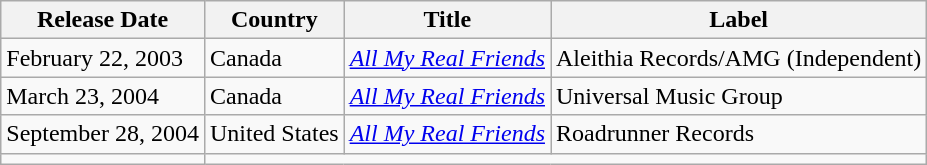<table class="wikitable">
<tr>
<th>Release Date</th>
<th>Country</th>
<th>Title</th>
<th>Label</th>
</tr>
<tr>
<td>February 22, 2003</td>
<td>Canada</td>
<td><em><a href='#'>All My Real Friends</a></em></td>
<td>Aleithia Records/AMG (Independent)</td>
</tr>
<tr>
<td>March 23, 2004</td>
<td>Canada</td>
<td><em><a href='#'>All My Real Friends</a></em></td>
<td>Universal Music Group</td>
</tr>
<tr>
<td>September 28, 2004</td>
<td>United States</td>
<td><em><a href='#'>All My Real Friends</a></em></td>
<td>Roadrunner Records</td>
</tr>
<tr>
<td></td>
</tr>
</table>
